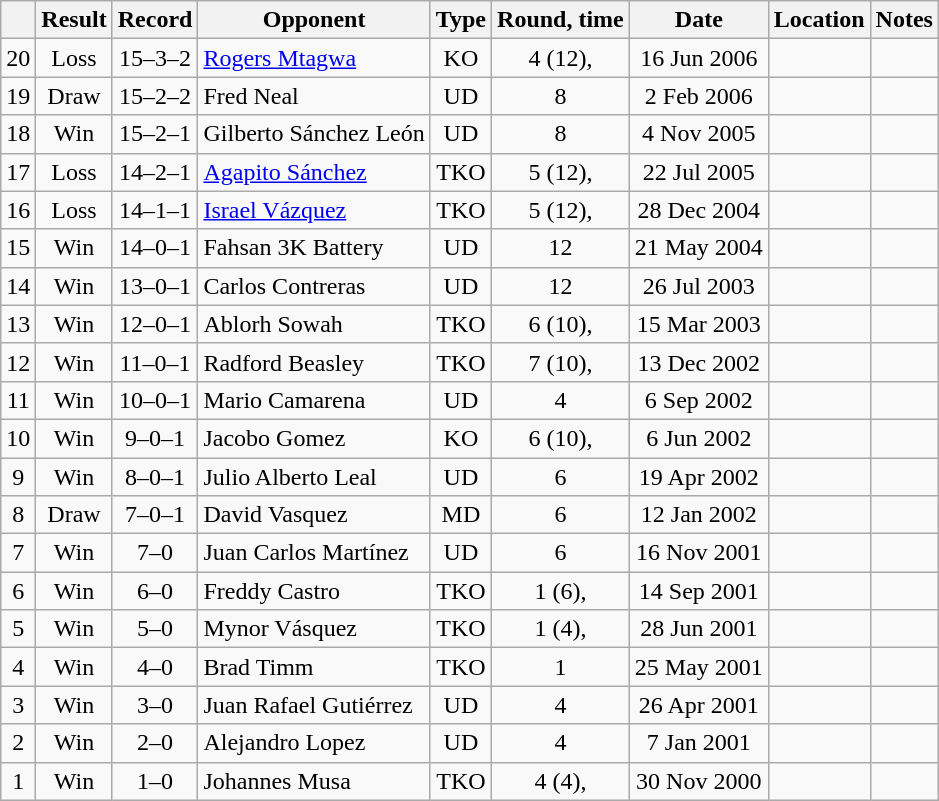<table class="wikitable" style="text-align:center">
<tr>
<th></th>
<th>Result</th>
<th>Record</th>
<th>Opponent</th>
<th>Type</th>
<th>Round, time</th>
<th>Date</th>
<th>Location</th>
<th>Notes</th>
</tr>
<tr>
<td>20</td>
<td>Loss</td>
<td>15–3–2</td>
<td style="text-align:left;"><a href='#'>Rogers Mtagwa</a></td>
<td>KO</td>
<td>4 (12), </td>
<td>16 Jun 2006</td>
<td style="text-align:left;"></td>
<td style="text-align:left;"></td>
</tr>
<tr>
<td>19</td>
<td>Draw</td>
<td>15–2–2</td>
<td style="text-align:left;">Fred Neal</td>
<td>UD</td>
<td>8</td>
<td>2 Feb 2006</td>
<td style="text-align:left;"></td>
<td></td>
</tr>
<tr>
<td>18</td>
<td>Win</td>
<td>15–2–1</td>
<td style="text-align:left;">Gilberto Sánchez León</td>
<td>UD</td>
<td>8</td>
<td>4 Nov 2005</td>
<td style="text-align:left;"></td>
<td></td>
</tr>
<tr>
<td>17</td>
<td>Loss</td>
<td>14–2–1</td>
<td style="text-align:left;"><a href='#'>Agapito Sánchez</a></td>
<td>TKO</td>
<td>5 (12), </td>
<td>22 Jul 2005</td>
<td style="text-align:left;"></td>
<td style="text-align:left;"></td>
</tr>
<tr>
<td>16</td>
<td>Loss</td>
<td>14–1–1</td>
<td style="text-align:left;"><a href='#'>Israel Vázquez</a></td>
<td>TKO</td>
<td>5 (12), </td>
<td>28 Dec 2004</td>
<td style="text-align:left;"></td>
<td style="text-align:left;"></td>
</tr>
<tr>
<td>15</td>
<td>Win</td>
<td>14–0–1</td>
<td style="text-align:left;">Fahsan 3K Battery</td>
<td>UD</td>
<td>12</td>
<td>21 May 2004</td>
<td style="text-align:left;"></td>
<td></td>
</tr>
<tr>
<td>14</td>
<td>Win</td>
<td>13–0–1</td>
<td style="text-align:left;">Carlos Contreras</td>
<td>UD</td>
<td>12</td>
<td>26 Jul 2003</td>
<td style="text-align:left;"></td>
<td style="text-align:left;"></td>
</tr>
<tr>
<td>13</td>
<td>Win</td>
<td>12–0–1</td>
<td style="text-align:left;">Ablorh Sowah</td>
<td>TKO</td>
<td>6 (10), </td>
<td>15 Mar 2003</td>
<td style="text-align:left;"></td>
<td></td>
</tr>
<tr>
<td>12</td>
<td>Win</td>
<td>11–0–1</td>
<td style="text-align:left;">Radford Beasley</td>
<td>TKO</td>
<td>7 (10), </td>
<td>13 Dec 2002</td>
<td style="text-align:left;"></td>
<td></td>
</tr>
<tr>
<td>11</td>
<td>Win</td>
<td>10–0–1</td>
<td style="text-align:left;">Mario Camarena</td>
<td>UD</td>
<td>4</td>
<td>6 Sep 2002</td>
<td style="text-align:left;"></td>
<td></td>
</tr>
<tr>
<td>10</td>
<td>Win</td>
<td>9–0–1</td>
<td style="text-align:left;">Jacobo Gomez</td>
<td>KO</td>
<td>6 (10), </td>
<td>6 Jun 2002</td>
<td style="text-align:left;"></td>
<td></td>
</tr>
<tr>
<td>9</td>
<td>Win</td>
<td>8–0–1</td>
<td style="text-align:left;">Julio Alberto Leal</td>
<td>UD</td>
<td>6</td>
<td>19 Apr 2002</td>
<td style="text-align:left;"></td>
<td></td>
</tr>
<tr>
<td>8</td>
<td>Draw</td>
<td>7–0–1</td>
<td style="text-align:left;">David Vasquez</td>
<td>MD</td>
<td>6</td>
<td>12 Jan 2002</td>
<td style="text-align:left;"></td>
<td></td>
</tr>
<tr>
<td>7</td>
<td>Win</td>
<td>7–0</td>
<td style="text-align:left;">Juan Carlos Martínez</td>
<td>UD</td>
<td>6</td>
<td>16 Nov 2001</td>
<td style="text-align:left;"></td>
<td></td>
</tr>
<tr>
<td>6</td>
<td>Win</td>
<td>6–0</td>
<td style="text-align:left;">Freddy Castro</td>
<td>TKO</td>
<td>1 (6), </td>
<td>14 Sep 2001</td>
<td style="text-align:left;"></td>
<td></td>
</tr>
<tr>
<td>5</td>
<td>Win</td>
<td>5–0</td>
<td style="text-align:left;">Mynor Vásquez</td>
<td>TKO</td>
<td>1 (4), </td>
<td>28 Jun 2001</td>
<td style="text-align:left;"></td>
<td></td>
</tr>
<tr>
<td>4</td>
<td>Win</td>
<td>4–0</td>
<td style="text-align:left;">Brad Timm</td>
<td>TKO</td>
<td>1</td>
<td>25 May 2001</td>
<td style="text-align:left;"></td>
<td></td>
</tr>
<tr>
<td>3</td>
<td>Win</td>
<td>3–0</td>
<td style="text-align:left;">Juan Rafael Gutiérrez</td>
<td>UD</td>
<td>4</td>
<td>26 Apr 2001</td>
<td style="text-align:left;"></td>
<td></td>
</tr>
<tr>
<td>2</td>
<td>Win</td>
<td>2–0</td>
<td style="text-align:left;">Alejandro Lopez</td>
<td>UD</td>
<td>4</td>
<td>7 Jan 2001</td>
<td style="text-align:left;"></td>
<td></td>
</tr>
<tr>
<td>1</td>
<td>Win</td>
<td>1–0</td>
<td style="text-align:left;">Johannes Musa</td>
<td>TKO</td>
<td>4 (4), </td>
<td>30 Nov 2000</td>
<td style="text-align:left;"></td>
<td></td>
</tr>
</table>
